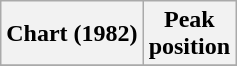<table class="wikitable">
<tr>
<th>Chart (1982)</th>
<th>Peak<br>position</th>
</tr>
<tr>
</tr>
</table>
